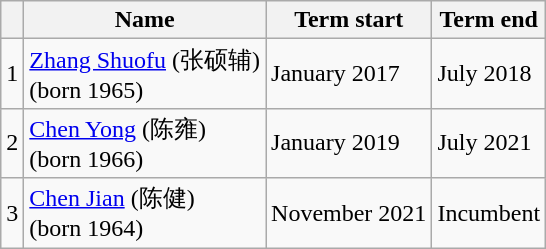<table class="wikitable">
<tr>
<th></th>
<th>Name</th>
<th>Term start</th>
<th>Term end</th>
</tr>
<tr>
<td>1</td>
<td><a href='#'>Zhang Shuofu</a> (张硕辅)<br>(born 1965)</td>
<td>January 2017</td>
<td>July 2018</td>
</tr>
<tr>
<td>2</td>
<td><a href='#'>Chen Yong</a> (陈雍)<br>(born 1966)</td>
<td>January 2019</td>
<td>July 2021</td>
</tr>
<tr>
<td>3</td>
<td><a href='#'>Chen Jian</a> (陈健)<br>(born 1964)</td>
<td>November 2021</td>
<td>Incumbent</td>
</tr>
</table>
